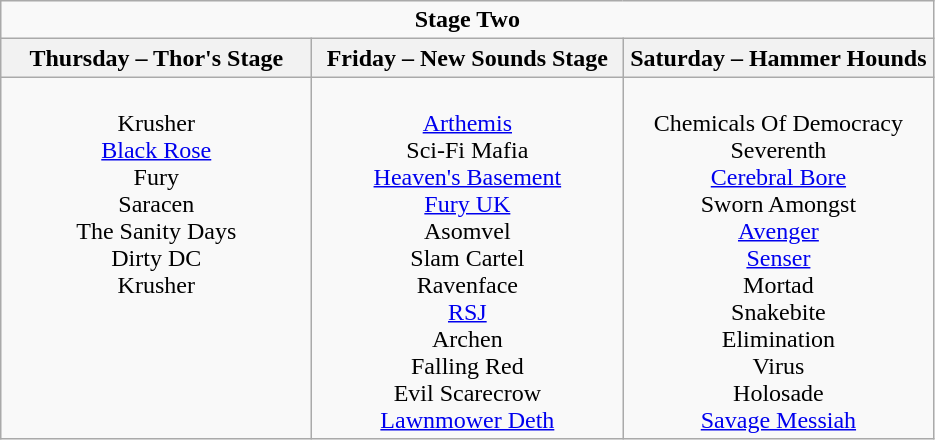<table class="wikitable">
<tr>
<td colspan="3" align="center"><strong>Stage Two</strong></td>
</tr>
<tr>
<th>Thursday – Thor's Stage</th>
<th>Friday – New Sounds Stage</th>
<th>Saturday – Hammer Hounds</th>
</tr>
<tr>
<td valign="top" align="center" width=200><br>Krusher<br>
<a href='#'>Black Rose</a><br>
Fury<br>
Saracen<br>
The Sanity Days<br>
Dirty DC<br>
Krusher</td>
<td valign="top" align="center" width=200><br><a href='#'>Arthemis</a><br>
Sci-Fi Mafia<br>
<a href='#'>Heaven's Basement</a><br>
<a href='#'>Fury UK</a><br>
Asomvel<br>
Slam Cartel<br>
Ravenface<br>
<a href='#'>RSJ</a><br>
Archen<br>
Falling Red<br>
Evil Scarecrow<br>
<a href='#'>Lawnmower Deth</a></td>
<td valign="top" align="center" width=200><br>Chemicals Of Democracy<br>
Severenth<br>
<a href='#'>Cerebral Bore</a><br>
Sworn Amongst<br>
<a href='#'>Avenger</a><br>
<a href='#'>Senser</a><br>
Mortad<br>
Snakebite<br>
Elimination<br>
Virus<br>
Holosade<br>
<a href='#'>Savage Messiah</a><br></td>
</tr>
</table>
